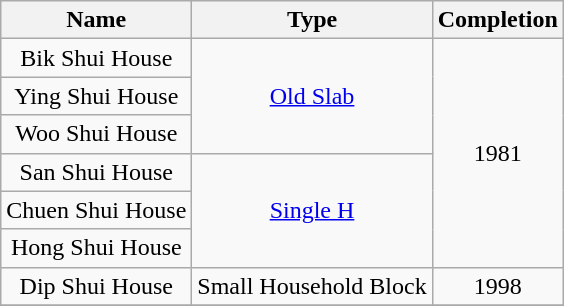<table class="wikitable" style="text-align: center">
<tr>
<th>Name</th>
<th>Type</th>
<th>Completion</th>
</tr>
<tr>
<td>Bik Shui House</td>
<td rowspan="3"><a href='#'>Old Slab</a></td>
<td rowspan="6">1981</td>
</tr>
<tr>
<td>Ying Shui House</td>
</tr>
<tr>
<td>Woo Shui House</td>
</tr>
<tr>
<td>San Shui House</td>
<td rowspan="3"><a href='#'>Single H</a></td>
</tr>
<tr>
<td>Chuen Shui House</td>
</tr>
<tr>
<td>Hong Shui House</td>
</tr>
<tr>
<td>Dip Shui House</td>
<td rowspan="1">Small Household Block</td>
<td rowspan="1">1998</td>
</tr>
<tr>
</tr>
</table>
